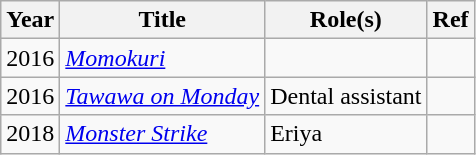<table class="wikitable">
<tr>
<th>Year</th>
<th>Title</th>
<th>Role(s)</th>
<th>Ref</th>
</tr>
<tr>
<td>2016</td>
<td><em><a href='#'>Momokuri</a></em></td>
<td></td>
<td></td>
</tr>
<tr>
<td>2016</td>
<td><em><a href='#'>Tawawa on Monday</a></em></td>
<td>Dental assistant</td>
<td></td>
</tr>
<tr>
<td>2018</td>
<td><em><a href='#'>Monster Strike</a></em></td>
<td>Eriya</td>
<td></td>
</tr>
</table>
